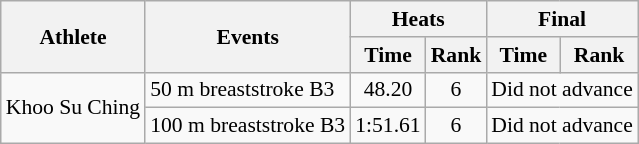<table class="wikitable" style="font-size:90%">
<tr>
<th rowspan="2">Athlete</th>
<th rowspan="2">Events</th>
<th colspan="2">Heats</th>
<th colspan="2">Final</th>
</tr>
<tr>
<th>Time</th>
<th>Rank</th>
<th>Time</th>
<th>Rank</th>
</tr>
<tr align="center">
<td rowspan="2" align="left">Khoo Su Ching</td>
<td align="left">50 m breaststroke B3</td>
<td>48.20</td>
<td>6</td>
<td colspan="2">Did not advance</td>
</tr>
<tr align="center">
<td align="left">100 m breaststroke B3</td>
<td>1:51.61</td>
<td>6</td>
<td colspan="2">Did not advance</td>
</tr>
</table>
